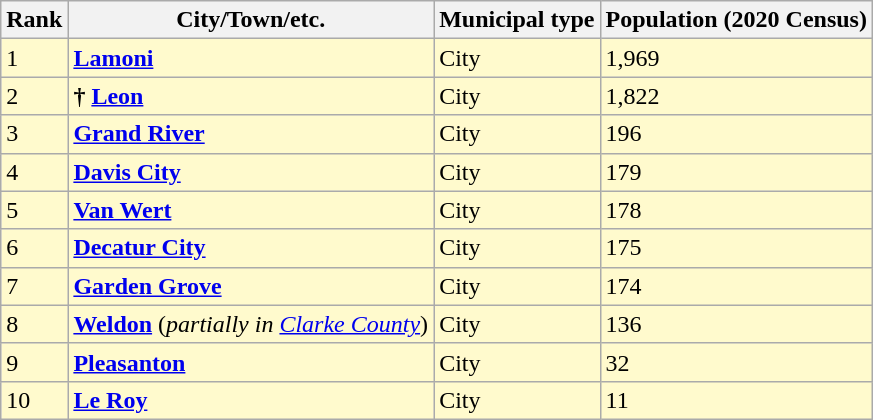<table class="wikitable sortable">
<tr>
<th>Rank</th>
<th>City/Town/etc.</th>
<th>Municipal type</th>
<th>Population (2020 Census)</th>
</tr>
<tr style="background-color:#FFFACD;">
<td>1</td>
<td><strong><a href='#'>Lamoni</a></strong></td>
<td>City</td>
<td>1,969</td>
</tr>
<tr style="background-color:#FFFACD;">
<td>2</td>
<td><strong>†</strong> <strong><a href='#'>Leon</a></strong></td>
<td>City</td>
<td>1,822</td>
</tr>
<tr style="background-color:#FFFACD;">
<td>3</td>
<td><strong><a href='#'>Grand River</a></strong></td>
<td>City</td>
<td>196</td>
</tr>
<tr style="background-color:#FFFACD;">
<td>4</td>
<td><strong><a href='#'>Davis City</a></strong></td>
<td>City</td>
<td>179</td>
</tr>
<tr style="background-color:#FFFACD;">
<td>5</td>
<td><strong><a href='#'>Van Wert</a></strong></td>
<td>City</td>
<td>178</td>
</tr>
<tr style="background-color:#FFFACD;">
<td>6</td>
<td><strong><a href='#'>Decatur City</a></strong></td>
<td>City</td>
<td>175</td>
</tr>
<tr style="background-color:#FFFACD;">
<td>7</td>
<td><strong><a href='#'>Garden Grove</a></strong></td>
<td>City</td>
<td>174</td>
</tr>
<tr style="background-color:#FFFACD;">
<td>8</td>
<td><strong><a href='#'>Weldon</a></strong> (<em>partially in <a href='#'>Clarke County</a></em>)</td>
<td>City</td>
<td>136</td>
</tr>
<tr style="background-color:#FFFACD;">
<td>9</td>
<td><strong><a href='#'>Pleasanton</a></strong></td>
<td>City</td>
<td>32</td>
</tr>
<tr style="background-color:#FFFACD;">
<td>10</td>
<td><strong><a href='#'>Le Roy</a></strong></td>
<td>City</td>
<td>11</td>
</tr>
</table>
